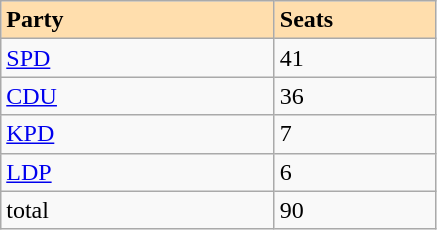<table class="wikitable">
<tr>
<th style="background:#ffdead; width:175px; text-align:left;">Party</th>
<th style="background:#ffdead; width:100px; text-align:left;">Seats</th>
</tr>
<tr>
<td><a href='#'>SPD</a></td>
<td>41</td>
</tr>
<tr>
<td><a href='#'>CDU</a></td>
<td>36</td>
</tr>
<tr>
<td><a href='#'>KPD</a></td>
<td>7</td>
</tr>
<tr>
<td><a href='#'>LDP</a></td>
<td>6</td>
</tr>
<tr>
<td>total</td>
<td>90</td>
</tr>
</table>
